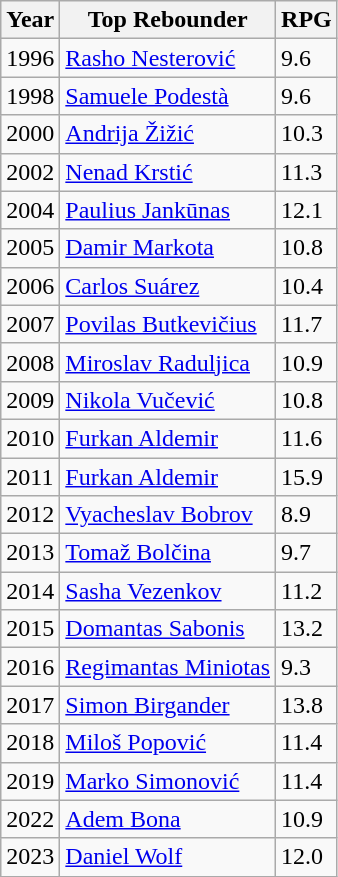<table class=wikitable>
<tr>
<th>Year</th>
<th>Top Rebounder</th>
<th>RPG</th>
</tr>
<tr>
<td>1996</td>
<td> <a href='#'>Rasho Nesterović</a></td>
<td>9.6</td>
</tr>
<tr>
<td>1998</td>
<td> <a href='#'>Samuele Podestà</a></td>
<td>9.6</td>
</tr>
<tr>
<td>2000</td>
<td> <a href='#'>Andrija Žižić</a></td>
<td>10.3</td>
</tr>
<tr>
<td>2002</td>
<td> <a href='#'>Nenad Krstić</a></td>
<td>11.3</td>
</tr>
<tr>
<td>2004</td>
<td> <a href='#'>Paulius Jankūnas</a></td>
<td>12.1</td>
</tr>
<tr>
<td>2005</td>
<td> <a href='#'>Damir Markota</a></td>
<td>10.8</td>
</tr>
<tr>
<td>2006</td>
<td> <a href='#'>Carlos Suárez</a></td>
<td>10.4</td>
</tr>
<tr>
<td>2007</td>
<td> <a href='#'>Povilas Butkevičius</a></td>
<td>11.7</td>
</tr>
<tr>
<td>2008</td>
<td> <a href='#'>Miroslav Raduljica</a></td>
<td>10.9</td>
</tr>
<tr>
<td>2009</td>
<td> <a href='#'>Nikola Vučević</a></td>
<td>10.8</td>
</tr>
<tr>
<td>2010</td>
<td> <a href='#'>Furkan Aldemir</a></td>
<td>11.6</td>
</tr>
<tr>
<td>2011</td>
<td> <a href='#'>Furkan Aldemir</a></td>
<td>15.9</td>
</tr>
<tr>
<td>2012</td>
<td> <a href='#'>Vyacheslav Bobrov</a></td>
<td>8.9</td>
</tr>
<tr>
<td>2013</td>
<td> <a href='#'>Tomaž Bolčina</a></td>
<td>9.7</td>
</tr>
<tr>
<td>2014</td>
<td> <a href='#'>Sasha Vezenkov</a></td>
<td>11.2</td>
</tr>
<tr>
<td>2015</td>
<td> <a href='#'>Domantas Sabonis</a></td>
<td>13.2</td>
</tr>
<tr>
<td>2016</td>
<td> <a href='#'>Regimantas Miniotas</a></td>
<td>9.3</td>
</tr>
<tr>
<td>2017</td>
<td> <a href='#'>Simon Birgander</a></td>
<td>13.8</td>
</tr>
<tr>
<td>2018</td>
<td> <a href='#'>Miloš Popović</a></td>
<td>11.4</td>
</tr>
<tr>
<td>2019</td>
<td> <a href='#'>Marko Simonović</a></td>
<td>11.4</td>
</tr>
<tr>
<td>2022</td>
<td> <a href='#'>Adem Bona</a></td>
<td>10.9</td>
</tr>
<tr>
<td>2023</td>
<td> <a href='#'>Daniel Wolf</a></td>
<td>12.0</td>
</tr>
</table>
